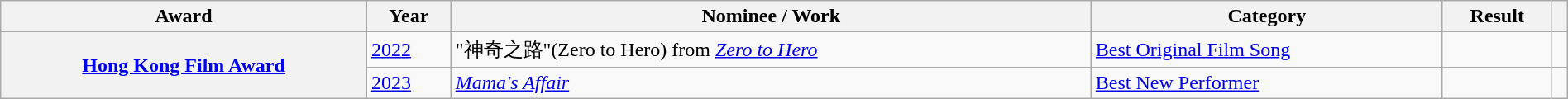<table class="wikitable plainrowheaders" style="width: 100%;">
<tr>
<th scope="col">Award</th>
<th scope="col">Year</th>
<th scope="col">Nominee / Work</th>
<th scope="col">Category</th>
<th scope="col">Result</th>
<th scope="col" class="unsortable"></th>
</tr>
<tr>
<th rowspan="2" scope="row"><a href='#'>Hong Kong Film Award</a></th>
<td><a href='#'>2022</a></td>
<td>"神奇之路"(Zero to Hero) from <em><a href='#'>Zero to Hero</a></em></td>
<td><a href='#'>Best Original Film Song</a></td>
<td></td>
<td></td>
</tr>
<tr>
<td><a href='#'>2023</a></td>
<td><em><a href='#'>Mama's Affair</a></em></td>
<td><a href='#'>Best New Performer</a></td>
<td></td>
<td></td>
</tr>
</table>
